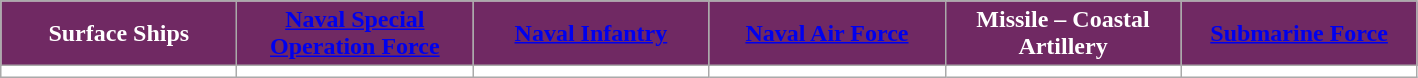<table class="wikitable">
<tr>
<th style="text-align:center; color:white; background:#702963; width:150px;">Surface Ships</th>
<th style="text-align:center; color:white; background:#702963; width:150px;"><a href='#'>Naval Special Operation Force</a></th>
<th style="text-align:center; color:white; background:#702963; width:150px;"><a href='#'>Naval Infantry</a></th>
<th style="text-align:center; color:white; background:#702963; width:150px;"><a href='#'>Naval Air Force</a></th>
<th style="text-align:center; color:white; background:#702963; width:150px;">Missile – Coastal Artillery</th>
<th style="text-align:center; color:white; background:#702963; width:150px;"><a href='#'>Submarine Force</a></th>
</tr>
<tr>
<td style="background:white;"></td>
<td style="background:white;"></td>
<td style="background:white;"></td>
<td style="background:white;"></td>
<td style="background:white;"></td>
<td style="background:white;"></td>
</tr>
</table>
